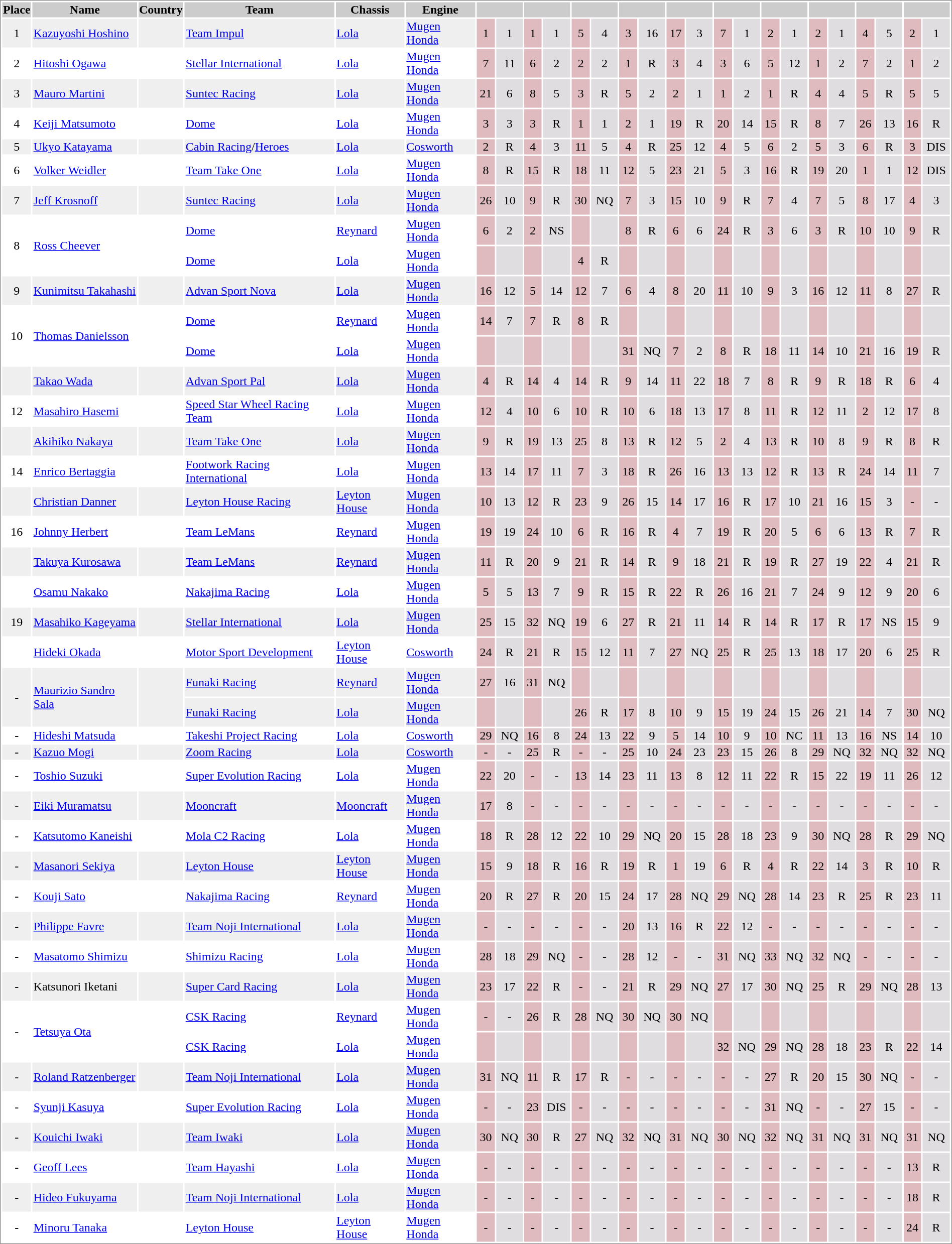<table border="0" style="border: 1px solid #999; background-color:#FFFFFF; text-align:center">
<tr align="center" style="background:#CCCCCC;">
<td><strong>Place</strong></td>
<td><strong>Name</strong></td>
<td><strong>Country</strong></td>
<td><strong>Team</strong></td>
<td><strong>Chassis</strong></td>
<td><strong>Engine</strong></td>
<td colspan=2 align=center width="60"></td>
<td colspan=2 align=center width="60"></td>
<td colspan=2 align=center width="60"></td>
<td colspan=2 align=center width="60"></td>
<td colspan=2 align=center width="60"></td>
<td colspan=2 align=center width="60"></td>
<td colspan=2 align=center width="60"></td>
<td colspan=2 align=center width="60"></td>
<td colspan=2 align=center width="60"></td>
<td colspan=2 align=center width="60"></td>
</tr>
<tr style="background:#EFEFEF;">
<td>1</td>
<td align="left"><a href='#'>Kazuyoshi Hoshino</a></td>
<td align="left"></td>
<td align="left"><a href='#'>Team Impul</a></td>
<td align="left"><a href='#'>Lola</a></td>
<td align="left"><a href='#'>Mugen Honda</a></td>
<td style="background:#DFBBBF;">1</td>
<td style="background:#DFDDDF;">1</td>
<td style="background:#DFBBBF;">1</td>
<td style="background:#DFDDDF;">1</td>
<td style="background:#DFBBBF;">5</td>
<td style="background:#DFDDDF;">4</td>
<td style="background:#DFBBBF;">3</td>
<td style="background:#DFDDDF;">16</td>
<td style="background:#DFBBBF;">17</td>
<td style="background:#DFDDDF;">3</td>
<td style="background:#DFBBBF;">7</td>
<td style="background:#DFDDDF;">1</td>
<td style="background:#DFBBBF;">2</td>
<td style="background:#DFDDDF;">1</td>
<td style="background:#DFBBBF;">2</td>
<td style="background:#DFDDDF;">1</td>
<td style="background:#DFBBBF;">4</td>
<td style="background:#DFDDDF;">5</td>
<td style="background:#DFBBBF;">2</td>
<td style="background:#DFDDDF;">1</td>
</tr>
<tr>
<td>2</td>
<td align="left"><a href='#'>Hitoshi Ogawa</a></td>
<td align="left"></td>
<td align="left"><a href='#'>Stellar International</a></td>
<td align="left"><a href='#'>Lola</a></td>
<td align="left"><a href='#'>Mugen Honda</a></td>
<td style="background:#DFBBBF;">7</td>
<td style="background:#DFDDDF;">11</td>
<td style="background:#DFBBBF;">6</td>
<td style="background:#DFDDDF;">2</td>
<td style="background:#DFBBBF;">2</td>
<td style="background:#DFDDDF;">2</td>
<td style="background:#DFBBBF;">1</td>
<td style="background:#DFDDDF;">R</td>
<td style="background:#DFBBBF;">3</td>
<td style="background:#DFDDDF;">4</td>
<td style="background:#DFBBBF;">3</td>
<td style="background:#DFDDDF;">6</td>
<td style="background:#DFBBBF;">5</td>
<td style="background:#DFDDDF;">12</td>
<td style="background:#DFBBBF;">1</td>
<td style="background:#DFDDDF;">2</td>
<td style="background:#DFBBBF;">7</td>
<td style="background:#DFDDDF;">2</td>
<td style="background:#DFBBBF;">1</td>
<td style="background:#DFDDDF;">2</td>
</tr>
<tr style="background:#EFEFEF;">
<td>3</td>
<td align="left"><a href='#'>Mauro Martini</a></td>
<td align="left"></td>
<td align="left"><a href='#'>Suntec Racing</a></td>
<td align="left"><a href='#'>Lola</a></td>
<td align="left"><a href='#'>Mugen Honda</a></td>
<td style="background:#DFBBBF;">21</td>
<td style="background:#DFDDDF;">6</td>
<td style="background:#DFBBBF;">8</td>
<td style="background:#DFDDDF;">5</td>
<td style="background:#DFBBBF;">3</td>
<td style="background:#DFDDDF;">R</td>
<td style="background:#DFBBBF;">5</td>
<td style="background:#DFDDDF;">2</td>
<td style="background:#DFBBBF;">2</td>
<td style="background:#DFDDDF;">1</td>
<td style="background:#DFBBBF;">1</td>
<td style="background:#DFDDDF;">2</td>
<td style="background:#DFBBBF;">1</td>
<td style="background:#DFDDDF;">R</td>
<td style="background:#DFBBBF;">4</td>
<td style="background:#DFDDDF;">4</td>
<td style="background:#DFBBBF;">5</td>
<td style="background:#DFDDDF;">R</td>
<td style="background:#DFBBBF;">5</td>
<td style="background:#DFDDDF;">5</td>
</tr>
<tr>
<td>4</td>
<td align="left"><a href='#'>Keiji Matsumoto</a></td>
<td align="left"></td>
<td align="left"><a href='#'>Dome</a></td>
<td align="left"><a href='#'>Lola</a></td>
<td align="left"><a href='#'>Mugen Honda</a></td>
<td style="background:#DFBBBF;">3</td>
<td style="background:#DFDDDF;">3</td>
<td style="background:#DFBBBF;">3</td>
<td style="background:#DFDDDF;">R</td>
<td style="background:#DFBBBF;">1</td>
<td style="background:#DFDDDF;">1</td>
<td style="background:#DFBBBF;">2</td>
<td style="background:#DFDDDF;">1</td>
<td style="background:#DFBBBF;">19</td>
<td style="background:#DFDDDF;">R</td>
<td style="background:#DFBBBF;">20</td>
<td style="background:#DFDDDF;">14</td>
<td style="background:#DFBBBF;">15</td>
<td style="background:#DFDDDF;">R</td>
<td style="background:#DFBBBF;">8</td>
<td style="background:#DFDDDF;">7</td>
<td style="background:#DFBBBF;">26</td>
<td style="background:#DFDDDF;">13</td>
<td style="background:#DFBBBF;">16</td>
<td style="background:#DFDDDF;">R</td>
</tr>
<tr style="background:#EFEFEF;">
<td>5</td>
<td align="left"><a href='#'>Ukyo Katayama</a></td>
<td align="left"></td>
<td align="left"><a href='#'>Cabin Racing</a>/<a href='#'>Heroes</a></td>
<td align="left"><a href='#'>Lola</a></td>
<td align="left"><a href='#'>Cosworth</a></td>
<td style="background:#DFBBBF;">2</td>
<td style="background:#DFDDDF;">R</td>
<td style="background:#DFBBBF;">4</td>
<td style="background:#DFDDDF;">3</td>
<td style="background:#DFBBBF;">11</td>
<td style="background:#DFDDDF;">5</td>
<td style="background:#DFBBBF;">4</td>
<td style="background:#DFDDDF;">R</td>
<td style="background:#DFBBBF;">25</td>
<td style="background:#DFDDDF;">12</td>
<td style="background:#DFBBBF;">4</td>
<td style="background:#DFDDDF;">5</td>
<td style="background:#DFBBBF;">6</td>
<td style="background:#DFDDDF;">2</td>
<td style="background:#DFBBBF;">5</td>
<td style="background:#DFDDDF;">3</td>
<td style="background:#DFBBBF;">6</td>
<td style="background:#DFDDDF;">R</td>
<td style="background:#DFBBBF;">3</td>
<td style="background:#DFDDDF;">DIS</td>
</tr>
<tr>
<td>6</td>
<td align="left"><a href='#'>Volker Weidler</a></td>
<td align="left"></td>
<td align="left"><a href='#'>Team Take One</a></td>
<td align="left"><a href='#'>Lola</a></td>
<td align="left"><a href='#'>Mugen Honda</a></td>
<td style="background:#DFBBBF;">8</td>
<td style="background:#DFDDDF;">R</td>
<td style="background:#DFBBBF;">15</td>
<td style="background:#DFDDDF;">R</td>
<td style="background:#DFBBBF;">18</td>
<td style="background:#DFDDDF;">11</td>
<td style="background:#DFBBBF;">12</td>
<td style="background:#DFDDDF;">5</td>
<td style="background:#DFBBBF;">23</td>
<td style="background:#DFDDDF;">21</td>
<td style="background:#DFBBBF;">5</td>
<td style="background:#DFDDDF;">3</td>
<td style="background:#DFBBBF;">16</td>
<td style="background:#DFDDDF;">R</td>
<td style="background:#DFBBBF;">19</td>
<td style="background:#DFDDDF;">20</td>
<td style="background:#DFBBBF;">1</td>
<td style="background:#DFDDDF;">1</td>
<td style="background:#DFBBBF;">12</td>
<td style="background:#DFDDDF;">DIS</td>
</tr>
<tr style="background:#EFEFEF;">
<td>7</td>
<td align="left"><a href='#'>Jeff Krosnoff</a></td>
<td align="left"></td>
<td align="left"><a href='#'>Suntec Racing</a></td>
<td align="left"><a href='#'>Lola</a></td>
<td align="left"><a href='#'>Mugen Honda</a></td>
<td style="background:#DFBBBF;">26</td>
<td style="background:#DFDDDF;">10</td>
<td style="background:#DFBBBF;">9</td>
<td style="background:#DFDDDF;">R</td>
<td style="background:#DFBBBF;">30</td>
<td style="background:#DFDDDF;">NQ</td>
<td style="background:#DFBBBF;">7</td>
<td style="background:#DFDDDF;">3</td>
<td style="background:#DFBBBF;">15</td>
<td style="background:#DFDDDF;">10</td>
<td style="background:#DFBBBF;">9</td>
<td style="background:#DFDDDF;">R</td>
<td style="background:#DFBBBF;">7</td>
<td style="background:#DFDDDF;">4</td>
<td style="background:#DFBBBF;">7</td>
<td style="background:#DFDDDF;">5</td>
<td style="background:#DFBBBF;">8</td>
<td style="background:#DFDDDF;">17</td>
<td style="background:#DFBBBF;">4</td>
<td style="background:#DFDDDF;">3</td>
</tr>
<tr>
<td rowspan=2>8</td>
<td rowspan=2 align="left"><a href='#'>Ross Cheever</a></td>
<td rowspan=2 align="left"></td>
<td align="left"><a href='#'>Dome</a></td>
<td align="left"><a href='#'>Reynard</a></td>
<td align="left"><a href='#'>Mugen Honda</a></td>
<td style="background:#DFBBBF;">6</td>
<td style="background:#DFDDDF;">2</td>
<td style="background:#DFBBBF;">2</td>
<td style="background:#DFDDDF;">NS</td>
<td style="background:#DFBBBF;"></td>
<td style="background:#DFDDDF;"></td>
<td style="background:#DFBBBF;">8</td>
<td style="background:#DFDDDF;">R</td>
<td style="background:#DFBBBF;">6</td>
<td style="background:#DFDDDF;">6</td>
<td style="background:#DFBBBF;">24</td>
<td style="background:#DFDDDF;">R</td>
<td style="background:#DFBBBF;">3</td>
<td style="background:#DFDDDF;">6</td>
<td style="background:#DFBBBF;">3</td>
<td style="background:#DFDDDF;">R</td>
<td style="background:#DFBBBF;">10</td>
<td style="background:#DFDDDF;">10</td>
<td style="background:#DFBBBF;">9</td>
<td style="background:#DFDDDF;">R</td>
</tr>
<tr>
<td align="left"><a href='#'>Dome</a></td>
<td align="left"><a href='#'>Lola</a></td>
<td align="left"><a href='#'>Mugen Honda</a></td>
<td style="background:#DFBBBF;"></td>
<td style="background:#DFDDDF;"></td>
<td style="background:#DFBBBF;"></td>
<td style="background:#DFDDDF;"></td>
<td style="background:#DFBBBF;">4</td>
<td style="background:#DFDDDF;">R</td>
<td style="background:#DFBBBF;"></td>
<td style="background:#DFDDDF;"></td>
<td style="background:#DFBBBF;"></td>
<td style="background:#DFDDDF;"></td>
<td style="background:#DFBBBF;"></td>
<td style="background:#DFDDDF;"></td>
<td style="background:#DFBBBF;"></td>
<td style="background:#DFDDDF;"></td>
<td style="background:#DFBBBF;"></td>
<td style="background:#DFDDDF;"></td>
<td style="background:#DFBBBF;"></td>
<td style="background:#DFDDDF;"></td>
<td style="background:#DFBBBF;"></td>
<td style="background:#DFDDDF;"></td>
</tr>
<tr style="background:#EFEFEF;">
<td>9</td>
<td align="left"><a href='#'>Kunimitsu Takahashi</a></td>
<td align="left"></td>
<td align="left"><a href='#'>Advan Sport Nova</a></td>
<td align="left"><a href='#'>Lola</a></td>
<td align="left"><a href='#'>Mugen Honda</a></td>
<td style="background:#DFBBBF;">16</td>
<td style="background:#DFDDDF;">12</td>
<td style="background:#DFBBBF;">5</td>
<td style="background:#DFDDDF;">14</td>
<td style="background:#DFBBBF;">12</td>
<td style="background:#DFDDDF;">7</td>
<td style="background:#DFBBBF;">6</td>
<td style="background:#DFDDDF;">4</td>
<td style="background:#DFBBBF;">8</td>
<td style="background:#DFDDDF;">20</td>
<td style="background:#DFBBBF;">11</td>
<td style="background:#DFDDDF;">10</td>
<td style="background:#DFBBBF;">9</td>
<td style="background:#DFDDDF;">3</td>
<td style="background:#DFBBBF;">16</td>
<td style="background:#DFDDDF;">12</td>
<td style="background:#DFBBBF;">11</td>
<td style="background:#DFDDDF;">8</td>
<td style="background:#DFBBBF;">27</td>
<td style="background:#DFDDDF;">R</td>
</tr>
<tr>
<td rowspan=2>10</td>
<td rowspan=2 align="left"><a href='#'>Thomas Danielsson</a></td>
<td rowspan=2 align="left"></td>
<td align="left"><a href='#'>Dome</a></td>
<td align="left"><a href='#'>Reynard</a></td>
<td align="left"><a href='#'>Mugen Honda</a></td>
<td style="background:#DFBBBF;">14</td>
<td style="background:#DFDDDF;">7</td>
<td style="background:#DFBBBF;">7</td>
<td style="background:#DFDDDF;">R</td>
<td style="background:#DFBBBF;">8</td>
<td style="background:#DFDDDF;">R</td>
<td style="background:#DFBBBF;"></td>
<td style="background:#DFDDDF;"></td>
<td style="background:#DFBBBF;"></td>
<td style="background:#DFDDDF;"></td>
<td style="background:#DFBBBF;"></td>
<td style="background:#DFDDDF;"></td>
<td style="background:#DFBBBF;"></td>
<td style="background:#DFDDDF;"></td>
<td style="background:#DFBBBF;"></td>
<td style="background:#DFDDDF;"></td>
<td style="background:#DFBBBF;"></td>
<td style="background:#DFDDDF;"></td>
<td style="background:#DFBBBF;"></td>
<td style="background:#DFDDDF;"></td>
</tr>
<tr>
<td align="left"><a href='#'>Dome</a></td>
<td align="left"><a href='#'>Lola</a></td>
<td align="left"><a href='#'>Mugen Honda</a></td>
<td style="background:#DFBBBF;"></td>
<td style="background:#DFDDDF;"></td>
<td style="background:#DFBBBF;"></td>
<td style="background:#DFDDDF;"></td>
<td style="background:#DFBBBF;"></td>
<td style="background:#DFDDDF;"></td>
<td style="background:#DFBBBF;">31</td>
<td style="background:#DFDDDF;">NQ</td>
<td style="background:#DFBBBF;">7</td>
<td style="background:#DFDDDF;">2</td>
<td style="background:#DFBBBF;">8</td>
<td style="background:#DFDDDF;">R</td>
<td style="background:#DFBBBF;">18</td>
<td style="background:#DFDDDF;">11</td>
<td style="background:#DFBBBF;">14</td>
<td style="background:#DFDDDF;">10</td>
<td style="background:#DFBBBF;">21</td>
<td style="background:#DFDDDF;">16</td>
<td style="background:#DFBBBF;">19</td>
<td style="background:#DFDDDF;">R</td>
</tr>
<tr style="background:#EFEFEF;">
<td></td>
<td align="left"><a href='#'>Takao Wada</a></td>
<td align="left"></td>
<td align="left"><a href='#'>Advan Sport Pal</a></td>
<td align="left"><a href='#'>Lola</a></td>
<td align="left"><a href='#'>Mugen Honda</a></td>
<td style="background:#DFBBBF;">4</td>
<td style="background:#DFDDDF;">R</td>
<td style="background:#DFBBBF;">14</td>
<td style="background:#DFDDDF;">4</td>
<td style="background:#DFBBBF;">14</td>
<td style="background:#DFDDDF;">R</td>
<td style="background:#DFBBBF;">9</td>
<td style="background:#DFDDDF;">14</td>
<td style="background:#DFBBBF;">11</td>
<td style="background:#DFDDDF;">22</td>
<td style="background:#DFBBBF;">18</td>
<td style="background:#DFDDDF;">7</td>
<td style="background:#DFBBBF;">8</td>
<td style="background:#DFDDDF;">R</td>
<td style="background:#DFBBBF;">9</td>
<td style="background:#DFDDDF;">R</td>
<td style="background:#DFBBBF;">18</td>
<td style="background:#DFDDDF;">R</td>
<td style="background:#DFBBBF;">6</td>
<td style="background:#DFDDDF;">4</td>
</tr>
<tr>
<td>12</td>
<td align="left"><a href='#'>Masahiro Hasemi</a></td>
<td align="left"></td>
<td align="left"><a href='#'>Speed Star Wheel Racing Team</a></td>
<td align="left"><a href='#'>Lola</a></td>
<td align="left"><a href='#'>Mugen Honda</a></td>
<td style="background:#DFBBBF;">12</td>
<td style="background:#DFDDDF;">4</td>
<td style="background:#DFBBBF;">10</td>
<td style="background:#DFDDDF;">6</td>
<td style="background:#DFBBBF;">10</td>
<td style="background:#DFDDDF;">R</td>
<td style="background:#DFBBBF;">10</td>
<td style="background:#DFDDDF;">6</td>
<td style="background:#DFBBBF;">18</td>
<td style="background:#DFDDDF;">13</td>
<td style="background:#DFBBBF;">17</td>
<td style="background:#DFDDDF;">8</td>
<td style="background:#DFBBBF;">11</td>
<td style="background:#DFDDDF;">R</td>
<td style="background:#DFBBBF;">12</td>
<td style="background:#DFDDDF;">11</td>
<td style="background:#DFBBBF;">2</td>
<td style="background:#DFDDDF;">12</td>
<td style="background:#DFBBBF;">17</td>
<td style="background:#DFDDDF;">8</td>
</tr>
<tr style="background:#EFEFEF;">
<td></td>
<td align="left"><a href='#'>Akihiko Nakaya</a></td>
<td align="left"></td>
<td align="left"><a href='#'>Team Take One</a></td>
<td align="left"><a href='#'>Lola</a></td>
<td align="left"><a href='#'>Mugen Honda</a></td>
<td style="background:#DFBBBF;">9</td>
<td style="background:#DFDDDF;">R</td>
<td style="background:#DFBBBF;">19</td>
<td style="background:#DFDDDF;">13</td>
<td style="background:#DFBBBF;">25</td>
<td style="background:#DFDDDF;">8</td>
<td style="background:#DFBBBF;">13</td>
<td style="background:#DFDDDF;">R</td>
<td style="background:#DFBBBF;">12</td>
<td style="background:#DFDDDF;">5</td>
<td style="background:#DFBBBF;">2</td>
<td style="background:#DFDDDF;">4</td>
<td style="background:#DFBBBF;">13</td>
<td style="background:#DFDDDF;">R</td>
<td style="background:#DFBBBF;">10</td>
<td style="background:#DFDDDF;">8</td>
<td style="background:#DFBBBF;">9</td>
<td style="background:#DFDDDF;">R</td>
<td style="background:#DFBBBF;">8</td>
<td style="background:#DFDDDF;">R</td>
</tr>
<tr>
<td>14</td>
<td align="left"><a href='#'>Enrico Bertaggia</a></td>
<td align="left"></td>
<td align="left"><a href='#'>Footwork Racing International</a></td>
<td align="left"><a href='#'>Lola</a></td>
<td align="left"><a href='#'>Mugen Honda</a></td>
<td style="background:#DFBBBF;">13</td>
<td style="background:#DFDDDF;">14</td>
<td style="background:#DFBBBF;">17</td>
<td style="background:#DFDDDF;">11</td>
<td style="background:#DFBBBF;">7</td>
<td style="background:#DFDDDF;">3</td>
<td style="background:#DFBBBF;">18</td>
<td style="background:#DFDDDF;">R</td>
<td style="background:#DFBBBF;">26</td>
<td style="background:#DFDDDF;">16</td>
<td style="background:#DFBBBF;">13</td>
<td style="background:#DFDDDF;">13</td>
<td style="background:#DFBBBF;">12</td>
<td style="background:#DFDDDF;">R</td>
<td style="background:#DFBBBF;">13</td>
<td style="background:#DFDDDF;">R</td>
<td style="background:#DFBBBF;">24</td>
<td style="background:#DFDDDF;">14</td>
<td style="background:#DFBBBF;">11</td>
<td style="background:#DFDDDF;">7</td>
</tr>
<tr style="background:#EFEFEF;">
<td></td>
<td align="left"><a href='#'>Christian Danner</a></td>
<td align="left"></td>
<td align="left"><a href='#'>Leyton House Racing</a></td>
<td align="left"><a href='#'>Leyton House</a></td>
<td align="left"><a href='#'>Mugen Honda</a></td>
<td style="background:#DFBBBF;">10</td>
<td style="background:#DFDDDF;">13</td>
<td style="background:#DFBBBF;">12</td>
<td style="background:#DFDDDF;">R</td>
<td style="background:#DFBBBF;">23</td>
<td style="background:#DFDDDF;">9</td>
<td style="background:#DFBBBF;">26</td>
<td style="background:#DFDDDF;">15</td>
<td style="background:#DFBBBF;">14</td>
<td style="background:#DFDDDF;">17</td>
<td style="background:#DFBBBF;">16</td>
<td style="background:#DFDDDF;">R</td>
<td style="background:#DFBBBF;">17</td>
<td style="background:#DFDDDF;">10</td>
<td style="background:#DFBBBF;">21</td>
<td style="background:#DFDDDF;">16</td>
<td style="background:#DFBBBF;">15</td>
<td style="background:#DFDDDF;">3</td>
<td style="background:#DFBBBF;">-</td>
<td style="background:#DFDDDF;">-</td>
</tr>
<tr>
<td>16</td>
<td align="left"><a href='#'>Johnny Herbert</a></td>
<td align="left"></td>
<td align="left"><a href='#'>Team LeMans</a></td>
<td align="left"><a href='#'>Reynard</a></td>
<td align="left"><a href='#'>Mugen Honda</a></td>
<td style="background:#DFBBBF;">19</td>
<td style="background:#DFDDDF;">19</td>
<td style="background:#DFBBBF;">24</td>
<td style="background:#DFDDDF;">10</td>
<td style="background:#DFBBBF;">6</td>
<td style="background:#DFDDDF;">R</td>
<td style="background:#DFBBBF;">16</td>
<td style="background:#DFDDDF;">R</td>
<td style="background:#DFBBBF;">4</td>
<td style="background:#DFDDDF;">7</td>
<td style="background:#DFBBBF;">19</td>
<td style="background:#DFDDDF;">R</td>
<td style="background:#DFBBBF;">20</td>
<td style="background:#DFDDDF;">5</td>
<td style="background:#DFBBBF;">6</td>
<td style="background:#DFDDDF;">6</td>
<td style="background:#DFBBBF;">13</td>
<td style="background:#DFDDDF;">R</td>
<td style="background:#DFBBBF;">7</td>
<td style="background:#DFDDDF;">R</td>
</tr>
<tr style="background:#EFEFEF;">
<td></td>
<td align="left"><a href='#'>Takuya Kurosawa</a></td>
<td align="left"></td>
<td align="left"><a href='#'>Team LeMans</a></td>
<td align="left"><a href='#'>Reynard</a></td>
<td align="left"><a href='#'>Mugen Honda</a></td>
<td style="background:#DFBBBF;">11</td>
<td style="background:#DFDDDF;">R</td>
<td style="background:#DFBBBF;">20</td>
<td style="background:#DFDDDF;">9</td>
<td style="background:#DFBBBF;">21</td>
<td style="background:#DFDDDF;">R</td>
<td style="background:#DFBBBF;">14</td>
<td style="background:#DFDDDF;">R</td>
<td style="background:#DFBBBF;">9</td>
<td style="background:#DFDDDF;">18</td>
<td style="background:#DFBBBF;">21</td>
<td style="background:#DFDDDF;">R</td>
<td style="background:#DFBBBF;">19</td>
<td style="background:#DFDDDF;">R</td>
<td style="background:#DFBBBF;">27</td>
<td style="background:#DFDDDF;">19</td>
<td style="background:#DFBBBF;">22</td>
<td style="background:#DFDDDF;">4</td>
<td style="background:#DFBBBF;">21</td>
<td style="background:#DFDDDF;">R</td>
</tr>
<tr>
<td></td>
<td align="left"><a href='#'>Osamu Nakako</a></td>
<td align="left"></td>
<td align="left"><a href='#'>Nakajima Racing</a></td>
<td align="left"><a href='#'>Lola</a></td>
<td align="left"><a href='#'>Mugen Honda</a></td>
<td style="background:#DFBBBF;">5</td>
<td style="background:#DFDDDF;">5</td>
<td style="background:#DFBBBF;">13</td>
<td style="background:#DFDDDF;">7</td>
<td style="background:#DFBBBF;">9</td>
<td style="background:#DFDDDF;">R</td>
<td style="background:#DFBBBF;">15</td>
<td style="background:#DFDDDF;">R</td>
<td style="background:#DFBBBF;">22</td>
<td style="background:#DFDDDF;">R</td>
<td style="background:#DFBBBF;">26</td>
<td style="background:#DFDDDF;">16</td>
<td style="background:#DFBBBF;">21</td>
<td style="background:#DFDDDF;">7</td>
<td style="background:#DFBBBF;">24</td>
<td style="background:#DFDDDF;">9</td>
<td style="background:#DFBBBF;">12</td>
<td style="background:#DFDDDF;">9</td>
<td style="background:#DFBBBF;">20</td>
<td style="background:#DFDDDF;">6</td>
</tr>
<tr style="background:#EFEFEF;">
<td>19</td>
<td align="left"><a href='#'>Masahiko Kageyama</a></td>
<td align="left"></td>
<td align="left"><a href='#'>Stellar International</a></td>
<td align="left"><a href='#'>Lola</a></td>
<td align="left"><a href='#'>Mugen Honda</a></td>
<td style="background:#DFBBBF;">25</td>
<td style="background:#DFDDDF;">15</td>
<td style="background:#DFBBBF;">32</td>
<td style="background:#DFDDDF;">NQ</td>
<td style="background:#DFBBBF;">19</td>
<td style="background:#DFDDDF;">6</td>
<td style="background:#DFBBBF;">27</td>
<td style="background:#DFDDDF;">R</td>
<td style="background:#DFBBBF;">21</td>
<td style="background:#DFDDDF;">11</td>
<td style="background:#DFBBBF;">14</td>
<td style="background:#DFDDDF;">R</td>
<td style="background:#DFBBBF;">14</td>
<td style="background:#DFDDDF;">R</td>
<td style="background:#DFBBBF;">17</td>
<td style="background:#DFDDDF;">R</td>
<td style="background:#DFBBBF;">17</td>
<td style="background:#DFDDDF;">NS</td>
<td style="background:#DFBBBF;">15</td>
<td style="background:#DFDDDF;">9</td>
</tr>
<tr>
<td></td>
<td align="left"><a href='#'>Hideki Okada</a></td>
<td align="left"></td>
<td align="left"><a href='#'>Motor Sport Development</a></td>
<td align="left"><a href='#'>Leyton House</a></td>
<td align="left"><a href='#'>Cosworth</a></td>
<td style="background:#DFBBBF;">24</td>
<td style="background:#DFDDDF;">R</td>
<td style="background:#DFBBBF;">21</td>
<td style="background:#DFDDDF;">R</td>
<td style="background:#DFBBBF;">15</td>
<td style="background:#DFDDDF;">12</td>
<td style="background:#DFBBBF;">11</td>
<td style="background:#DFDDDF;">7</td>
<td style="background:#DFBBBF;">27</td>
<td style="background:#DFDDDF;">NQ</td>
<td style="background:#DFBBBF;">25</td>
<td style="background:#DFDDDF;">R</td>
<td style="background:#DFBBBF;">25</td>
<td style="background:#DFDDDF;">13</td>
<td style="background:#DFBBBF;">18</td>
<td style="background:#DFDDDF;">17</td>
<td style="background:#DFBBBF;">20</td>
<td style="background:#DFDDDF;">6</td>
<td style="background:#DFBBBF;">25</td>
<td style="background:#DFDDDF;">R</td>
</tr>
<tr style="background:#EFEFEF;">
<td rowspan=2>-</td>
<td rowspan=2 align="left"><a href='#'>Maurizio Sandro Sala</a></td>
<td rowspan=2 align="left"></td>
<td align="left"><a href='#'>Funaki Racing</a></td>
<td align="left"><a href='#'>Reynard</a></td>
<td align="left"><a href='#'>Mugen Honda</a></td>
<td style="background:#DFBBBF;">27</td>
<td style="background:#DFDDDF;">16</td>
<td style="background:#DFBBBF;">31</td>
<td style="background:#DFDDDF;">NQ</td>
<td style="background:#DFBBBF;"></td>
<td style="background:#DFDDDF;"></td>
<td style="background:#DFBBBF;"></td>
<td style="background:#DFDDDF;"></td>
<td style="background:#DFBBBF;"></td>
<td style="background:#DFDDDF;"></td>
<td style="background:#DFBBBF;"></td>
<td style="background:#DFDDDF;"></td>
<td style="background:#DFBBBF;"></td>
<td style="background:#DFDDDF;"></td>
<td style="background:#DFBBBF;"></td>
<td style="background:#DFDDDF;"></td>
<td style="background:#DFBBBF;"></td>
<td style="background:#DFDDDF;"></td>
<td style="background:#DFBBBF;"></td>
<td style="background:#DFDDDF;"></td>
</tr>
<tr style="background:#EFEFEF;">
<td align="left"><a href='#'>Funaki Racing</a></td>
<td align="left"><a href='#'>Lola</a></td>
<td align="left"><a href='#'>Mugen Honda</a></td>
<td style="background:#DFBBBF;"></td>
<td style="background:#DFDDDF;"></td>
<td style="background:#DFBBBF;"></td>
<td style="background:#DFDDDF;"></td>
<td style="background:#DFBBBF;">26</td>
<td style="background:#DFDDDF;">R</td>
<td style="background:#DFBBBF;">17</td>
<td style="background:#DFDDDF;">8</td>
<td style="background:#DFBBBF;">10</td>
<td style="background:#DFDDDF;">9</td>
<td style="background:#DFBBBF;">15</td>
<td style="background:#DFDDDF;">19</td>
<td style="background:#DFBBBF;">24</td>
<td style="background:#DFDDDF;">15</td>
<td style="background:#DFBBBF;">26</td>
<td style="background:#DFDDDF;">21</td>
<td style="background:#DFBBBF;">14</td>
<td style="background:#DFDDDF;">7</td>
<td style="background:#DFBBBF;">30</td>
<td style="background:#DFDDDF;">NQ</td>
</tr>
<tr>
<td>-</td>
<td align="left"><a href='#'>Hideshi Matsuda</a></td>
<td align="left"></td>
<td align="left"><a href='#'>Takeshi Project Racing</a></td>
<td align="left"><a href='#'>Lola</a></td>
<td align="left"><a href='#'>Cosworth</a></td>
<td style="background:#DFBBBF;">29</td>
<td style="background:#DFDDDF;">NQ</td>
<td style="background:#DFBBBF;">16</td>
<td style="background:#DFDDDF;">8</td>
<td style="background:#DFBBBF;">24</td>
<td style="background:#DFDDDF;">13</td>
<td style="background:#DFBBBF;">22</td>
<td style="background:#DFDDDF;">9</td>
<td style="background:#DFBBBF;">5</td>
<td style="background:#DFDDDF;">14</td>
<td style="background:#DFBBBF;">10</td>
<td style="background:#DFDDDF;">9</td>
<td style="background:#DFBBBF;">10</td>
<td style="background:#DFDDDF;">NC</td>
<td style="background:#DFBBBF;">11</td>
<td style="background:#DFDDDF;">13</td>
<td style="background:#DFBBBF;">16</td>
<td style="background:#DFDDDF;">NS</td>
<td style="background:#DFBBBF;">14</td>
<td style="background:#DFDDDF;">10</td>
</tr>
<tr style="background:#EFEFEF;">
<td>-</td>
<td align="left"><a href='#'>Kazuo Mogi</a></td>
<td align="left"></td>
<td align="left"><a href='#'>Zoom Racing</a></td>
<td align="left"><a href='#'>Lola</a></td>
<td align="left"><a href='#'>Cosworth</a></td>
<td style="background:#DFBBBF;">-</td>
<td style="background:#DFDDDF;">-</td>
<td style="background:#DFBBBF;">25</td>
<td style="background:#DFDDDF;">R</td>
<td style="background:#DFBBBF;">-</td>
<td style="background:#DFDDDF;">-</td>
<td style="background:#DFBBBF;">25</td>
<td style="background:#DFDDDF;">10</td>
<td style="background:#DFBBBF;">24</td>
<td style="background:#DFDDDF;">23</td>
<td style="background:#DFBBBF;">23</td>
<td style="background:#DFDDDF;">15</td>
<td style="background:#DFBBBF;">26</td>
<td style="background:#DFDDDF;">8</td>
<td style="background:#DFBBBF;">29</td>
<td style="background:#DFDDDF;">NQ</td>
<td style="background:#DFBBBF;">32</td>
<td style="background:#DFDDDF;">NQ</td>
<td style="background:#DFBBBF;">32</td>
<td style="background:#DFDDDF;">NQ</td>
</tr>
<tr>
<td>-</td>
<td align="left"><a href='#'>Toshio Suzuki</a></td>
<td align="left"></td>
<td align="left"><a href='#'>Super Evolution Racing</a></td>
<td align="left"><a href='#'>Lola</a></td>
<td align="left"><a href='#'>Mugen Honda</a></td>
<td style="background:#DFBBBF;">22</td>
<td style="background:#DFDDDF;">20</td>
<td style="background:#DFBBBF;">-</td>
<td style="background:#DFDDDF;">-</td>
<td style="background:#DFBBBF;">13</td>
<td style="background:#DFDDDF;">14</td>
<td style="background:#DFBBBF;">23</td>
<td style="background:#DFDDDF;">11</td>
<td style="background:#DFBBBF;">13</td>
<td style="background:#DFDDDF;">8</td>
<td style="background:#DFBBBF;">12</td>
<td style="background:#DFDDDF;">11</td>
<td style="background:#DFBBBF;">22</td>
<td style="background:#DFDDDF;">R</td>
<td style="background:#DFBBBF;">15</td>
<td style="background:#DFDDDF;">22</td>
<td style="background:#DFBBBF;">19</td>
<td style="background:#DFDDDF;">11</td>
<td style="background:#DFBBBF;">26</td>
<td style="background:#DFDDDF;">12</td>
</tr>
<tr style="background:#EFEFEF;">
<td>-</td>
<td align="left"><a href='#'>Eiki Muramatsu</a></td>
<td align="left"></td>
<td align="left"><a href='#'>Mooncraft</a></td>
<td align="left"><a href='#'>Mooncraft</a></td>
<td align="left"><a href='#'>Mugen Honda</a></td>
<td style="background:#DFBBBF;">17</td>
<td style="background:#DFDDDF;">8</td>
<td style="background:#DFBBBF;">-</td>
<td style="background:#DFDDDF;">-</td>
<td style="background:#DFBBBF;">-</td>
<td style="background:#DFDDDF;">-</td>
<td style="background:#DFBBBF;">-</td>
<td style="background:#DFDDDF;">-</td>
<td style="background:#DFBBBF;">-</td>
<td style="background:#DFDDDF;">-</td>
<td style="background:#DFBBBF;">-</td>
<td style="background:#DFDDDF;">-</td>
<td style="background:#DFBBBF;">-</td>
<td style="background:#DFDDDF;">-</td>
<td style="background:#DFBBBF;">-</td>
<td style="background:#DFDDDF;">-</td>
<td style="background:#DFBBBF;">-</td>
<td style="background:#DFDDDF;">-</td>
<td style="background:#DFBBBF;">-</td>
<td style="background:#DFDDDF;">-</td>
</tr>
<tr>
<td>-</td>
<td align="left"><a href='#'>Katsutomo Kaneishi</a></td>
<td align="left"></td>
<td align="left"><a href='#'>Mola C2 Racing</a></td>
<td align="left"><a href='#'>Lola</a></td>
<td align="left"><a href='#'>Mugen Honda</a></td>
<td style="background:#DFBBBF;">18</td>
<td style="background:#DFDDDF;">R</td>
<td style="background:#DFBBBF;">28</td>
<td style="background:#DFDDDF;">12</td>
<td style="background:#DFBBBF;">22</td>
<td style="background:#DFDDDF;">10</td>
<td style="background:#DFBBBF;">29</td>
<td style="background:#DFDDDF;">NQ</td>
<td style="background:#DFBBBF;">20</td>
<td style="background:#DFDDDF;">15</td>
<td style="background:#DFBBBF;">28</td>
<td style="background:#DFDDDF;">18</td>
<td style="background:#DFBBBF;">23</td>
<td style="background:#DFDDDF;">9</td>
<td style="background:#DFBBBF;">30</td>
<td style="background:#DFDDDF;">NQ</td>
<td style="background:#DFBBBF;">28</td>
<td style="background:#DFDDDF;">R</td>
<td style="background:#DFBBBF;">29</td>
<td style="background:#DFDDDF;">NQ</td>
</tr>
<tr style="background:#EFEFEF;">
<td>-</td>
<td align="left"><a href='#'>Masanori Sekiya</a></td>
<td align="left"></td>
<td align="left"><a href='#'>Leyton House</a></td>
<td align="left"><a href='#'>Leyton House</a></td>
<td align="left"><a href='#'>Mugen Honda</a></td>
<td style="background:#DFBBBF;">15</td>
<td style="background:#DFDDDF;">9</td>
<td style="background:#DFBBBF;">18</td>
<td style="background:#DFDDDF;">R</td>
<td style="background:#DFBBBF;">16</td>
<td style="background:#DFDDDF;">R</td>
<td style="background:#DFBBBF;">19</td>
<td style="background:#DFDDDF;">R</td>
<td style="background:#DFBBBF;">1</td>
<td style="background:#DFDDDF;">19</td>
<td style="background:#DFBBBF;">6</td>
<td style="background:#DFDDDF;">R</td>
<td style="background:#DFBBBF;">4</td>
<td style="background:#DFDDDF;">R</td>
<td style="background:#DFBBBF;">22</td>
<td style="background:#DFDDDF;">14</td>
<td style="background:#DFBBBF;">3</td>
<td style="background:#DFDDDF;">R</td>
<td style="background:#DFBBBF;">10</td>
<td style="background:#DFDDDF;">R</td>
</tr>
<tr>
<td>-</td>
<td align="left"><a href='#'>Kouji Sato</a></td>
<td align="left"></td>
<td align="left"><a href='#'>Nakajima Racing</a></td>
<td align="left"><a href='#'>Reynard</a></td>
<td align="left"><a href='#'>Mugen Honda</a></td>
<td style="background:#DFBBBF;">20</td>
<td style="background:#DFDDDF;">R</td>
<td style="background:#DFBBBF;">27</td>
<td style="background:#DFDDDF;">R</td>
<td style="background:#DFBBBF;">20</td>
<td style="background:#DFDDDF;">15</td>
<td style="background:#DFBBBF;">24</td>
<td style="background:#DFDDDF;">17</td>
<td style="background:#DFBBBF;">28</td>
<td style="background:#DFDDDF;">NQ</td>
<td style="background:#DFBBBF;">29</td>
<td style="background:#DFDDDF;">NQ</td>
<td style="background:#DFBBBF;">28</td>
<td style="background:#DFDDDF;">14</td>
<td style="background:#DFBBBF;">23</td>
<td style="background:#DFDDDF;">R</td>
<td style="background:#DFBBBF;">25</td>
<td style="background:#DFDDDF;">R</td>
<td style="background:#DFBBBF;">23</td>
<td style="background:#DFDDDF;">11</td>
</tr>
<tr style="background:#EFEFEF;">
<td>-</td>
<td align="left"><a href='#'>Philippe Favre</a></td>
<td align="left"></td>
<td align="left"><a href='#'>Team Noji International</a></td>
<td align="left"><a href='#'>Lola</a></td>
<td align="left"><a href='#'>Mugen Honda</a></td>
<td style="background:#DFBBBF;">-</td>
<td style="background:#DFDDDF;">-</td>
<td style="background:#DFBBBF;">-</td>
<td style="background:#DFDDDF;">-</td>
<td style="background:#DFBBBF;">-</td>
<td style="background:#DFDDDF;">-</td>
<td style="background:#DFBBBF;">20</td>
<td style="background:#DFDDDF;">13</td>
<td style="background:#DFBBBF;">16</td>
<td style="background:#DFDDDF;">R</td>
<td style="background:#DFBBBF;">22</td>
<td style="background:#DFDDDF;">12</td>
<td style="background:#DFBBBF;">-</td>
<td style="background:#DFDDDF;">-</td>
<td style="background:#DFBBBF;">-</td>
<td style="background:#DFDDDF;">-</td>
<td style="background:#DFBBBF;">-</td>
<td style="background:#DFDDDF;">-</td>
<td style="background:#DFBBBF;">-</td>
<td style="background:#DFDDDF;">-</td>
</tr>
<tr>
<td>-</td>
<td align="left"><a href='#'>Masatomo Shimizu</a></td>
<td align="left"></td>
<td align="left"><a href='#'>Shimizu Racing</a></td>
<td align="left"><a href='#'>Lola</a></td>
<td align="left"><a href='#'>Mugen Honda</a></td>
<td style="background:#DFBBBF;">28</td>
<td style="background:#DFDDDF;">18</td>
<td style="background:#DFBBBF;">29</td>
<td style="background:#DFDDDF;">NQ</td>
<td style="background:#DFBBBF;">-</td>
<td style="background:#DFDDDF;">-</td>
<td style="background:#DFBBBF;">28</td>
<td style="background:#DFDDDF;">12</td>
<td style="background:#DFBBBF;">-</td>
<td style="background:#DFDDDF;">-</td>
<td style="background:#DFBBBF;">31</td>
<td style="background:#DFDDDF;">NQ</td>
<td style="background:#DFBBBF;">33</td>
<td style="background:#DFDDDF;">NQ</td>
<td style="background:#DFBBBF;">32</td>
<td style="background:#DFDDDF;">NQ</td>
<td style="background:#DFBBBF;">-</td>
<td style="background:#DFDDDF;">-</td>
<td style="background:#DFBBBF;">-</td>
<td style="background:#DFDDDF;">-</td>
</tr>
<tr style="background:#EFEFEF;">
<td>-</td>
<td align="left">Katsunori Iketani</td>
<td align="left"></td>
<td align="left"><a href='#'>Super Card Racing</a></td>
<td align="left"><a href='#'>Lola</a></td>
<td align="left"><a href='#'>Mugen Honda</a></td>
<td style="background:#DFBBBF;">23</td>
<td style="background:#DFDDDF;">17</td>
<td style="background:#DFBBBF;">22</td>
<td style="background:#DFDDDF;">R</td>
<td style="background:#DFBBBF;">-</td>
<td style="background:#DFDDDF;">-</td>
<td style="background:#DFBBBF;">21</td>
<td style="background:#DFDDDF;">R</td>
<td style="background:#DFBBBF;">29</td>
<td style="background:#DFDDDF;">NQ</td>
<td style="background:#DFBBBF;">27</td>
<td style="background:#DFDDDF;">17</td>
<td style="background:#DFBBBF;">30</td>
<td style="background:#DFDDDF;">NQ</td>
<td style="background:#DFBBBF;">25</td>
<td style="background:#DFDDDF;">R</td>
<td style="background:#DFBBBF;">29</td>
<td style="background:#DFDDDF;">NQ</td>
<td style="background:#DFBBBF;">28</td>
<td style="background:#DFDDDF;">13</td>
</tr>
<tr>
<td rowspan=2>-</td>
<td rowspan=2 align="left"><a href='#'>Tetsuya Ota</a></td>
<td rowspan=2 align="left"></td>
<td align="left"><a href='#'>CSK Racing</a></td>
<td align="left"><a href='#'>Reynard</a></td>
<td align="left"><a href='#'>Mugen Honda</a></td>
<td style="background:#DFBBBF;">-</td>
<td style="background:#DFDDDF;">-</td>
<td style="background:#DFBBBF;">26</td>
<td style="background:#DFDDDF;">R</td>
<td style="background:#DFBBBF;">28</td>
<td style="background:#DFDDDF;">NQ</td>
<td style="background:#DFBBBF;">30</td>
<td style="background:#DFDDDF;">NQ</td>
<td style="background:#DFBBBF;">30</td>
<td style="background:#DFDDDF;">NQ</td>
<td style="background:#DFBBBF;"></td>
<td style="background:#DFDDDF;"></td>
<td style="background:#DFBBBF;"></td>
<td style="background:#DFDDDF;"></td>
<td style="background:#DFBBBF;"></td>
<td style="background:#DFDDDF;"></td>
<td style="background:#DFBBBF;"></td>
<td style="background:#DFDDDF;"></td>
<td style="background:#DFBBBF;"></td>
<td style="background:#DFDDDF;"></td>
</tr>
<tr>
<td align="left"><a href='#'>CSK Racing</a></td>
<td align="left"><a href='#'>Lola</a></td>
<td align="left"><a href='#'>Mugen Honda</a></td>
<td style="background:#DFBBBF;"></td>
<td style="background:#DFDDDF;"></td>
<td style="background:#DFBBBF;"></td>
<td style="background:#DFDDDF;"></td>
<td style="background:#DFBBBF;"></td>
<td style="background:#DFDDDF;"></td>
<td style="background:#DFBBBF;"></td>
<td style="background:#DFDDDF;"></td>
<td style="background:#DFBBBF;"></td>
<td style="background:#DFDDDF;"></td>
<td style="background:#DFBBBF;">32</td>
<td style="background:#DFDDDF;">NQ</td>
<td style="background:#DFBBBF;">29</td>
<td style="background:#DFDDDF;">NQ</td>
<td style="background:#DFBBBF;">28</td>
<td style="background:#DFDDDF;">18</td>
<td style="background:#DFBBBF;">23</td>
<td style="background:#DFDDDF;">R</td>
<td style="background:#DFBBBF;">22</td>
<td style="background:#DFDDDF;">14</td>
</tr>
<tr style="background:#EFEFEF;">
<td>-</td>
<td align="left"><a href='#'>Roland Ratzenberger</a></td>
<td align="left"></td>
<td align="left"><a href='#'>Team Noji International</a></td>
<td align="left"><a href='#'>Lola</a></td>
<td align="left"><a href='#'>Mugen Honda</a></td>
<td style="background:#DFBBBF;">31</td>
<td style="background:#DFDDDF;">NQ</td>
<td style="background:#DFBBBF;">11</td>
<td style="background:#DFDDDF;">R</td>
<td style="background:#DFBBBF;">17</td>
<td style="background:#DFDDDF;">R</td>
<td style="background:#DFBBBF;">-</td>
<td style="background:#DFDDDF;">-</td>
<td style="background:#DFBBBF;">-</td>
<td style="background:#DFDDDF;">-</td>
<td style="background:#DFBBBF;">-</td>
<td style="background:#DFDDDF;">-</td>
<td style="background:#DFBBBF;">27</td>
<td style="background:#DFDDDF;">R</td>
<td style="background:#DFBBBF;">20</td>
<td style="background:#DFDDDF;">15</td>
<td style="background:#DFBBBF;">30</td>
<td style="background:#DFDDDF;">NQ</td>
<td style="background:#DFBBBF;">-</td>
<td style="background:#DFDDDF;">-</td>
</tr>
<tr>
<td>-</td>
<td align="left"><a href='#'>Syunji Kasuya</a></td>
<td align="left"></td>
<td align="left"><a href='#'>Super Evolution Racing</a></td>
<td align="left"><a href='#'>Lola</a></td>
<td align="left"><a href='#'>Mugen Honda</a></td>
<td style="background:#DFBBBF;">-</td>
<td style="background:#DFDDDF;">-</td>
<td style="background:#DFBBBF;">23</td>
<td style="background:#DFDDDF;">DIS</td>
<td style="background:#DFBBBF;">-</td>
<td style="background:#DFDDDF;">-</td>
<td style="background:#DFBBBF;">-</td>
<td style="background:#DFDDDF;">-</td>
<td style="background:#DFBBBF;">-</td>
<td style="background:#DFDDDF;">-</td>
<td style="background:#DFBBBF;">-</td>
<td style="background:#DFDDDF;">-</td>
<td style="background:#DFBBBF;">31</td>
<td style="background:#DFDDDF;">NQ</td>
<td style="background:#DFBBBF;">-</td>
<td style="background:#DFDDDF;">-</td>
<td style="background:#DFBBBF;">27</td>
<td style="background:#DFDDDF;">15</td>
<td style="background:#DFBBBF;">-</td>
<td style="background:#DFDDDF;">-</td>
</tr>
<tr style="background:#EFEFEF;">
<td>-</td>
<td align="left"><a href='#'>Kouichi Iwaki</a></td>
<td align="left"></td>
<td align="left"><a href='#'>Team Iwaki</a></td>
<td align="left"><a href='#'>Lola</a></td>
<td align="left"><a href='#'>Mugen Honda</a></td>
<td style="background:#DFBBBF;">30</td>
<td style="background:#DFDDDF;">NQ</td>
<td style="background:#DFBBBF;">30</td>
<td style="background:#DFDDDF;">R</td>
<td style="background:#DFBBBF;">27</td>
<td style="background:#DFDDDF;">NQ</td>
<td style="background:#DFBBBF;">32</td>
<td style="background:#DFDDDF;">NQ</td>
<td style="background:#DFBBBF;">31</td>
<td style="background:#DFDDDF;">NQ</td>
<td style="background:#DFBBBF;">30</td>
<td style="background:#DFDDDF;">NQ</td>
<td style="background:#DFBBBF;">32</td>
<td style="background:#DFDDDF;">NQ</td>
<td style="background:#DFBBBF;">31</td>
<td style="background:#DFDDDF;">NQ</td>
<td style="background:#DFBBBF;">31</td>
<td style="background:#DFDDDF;">NQ</td>
<td style="background:#DFBBBF;">31</td>
<td style="background:#DFDDDF;">NQ</td>
</tr>
<tr>
<td>-</td>
<td align="left"><a href='#'>Geoff Lees</a></td>
<td align="left"></td>
<td align="left"><a href='#'>Team Hayashi</a></td>
<td align="left"><a href='#'>Lola</a></td>
<td align="left"><a href='#'>Mugen Honda</a></td>
<td style="background:#DFBBBF;">-</td>
<td style="background:#DFDDDF;">-</td>
<td style="background:#DFBBBF;">-</td>
<td style="background:#DFDDDF;">-</td>
<td style="background:#DFBBBF;">-</td>
<td style="background:#DFDDDF;">-</td>
<td style="background:#DFBBBF;">-</td>
<td style="background:#DFDDDF;">-</td>
<td style="background:#DFBBBF;">-</td>
<td style="background:#DFDDDF;">-</td>
<td style="background:#DFBBBF;">-</td>
<td style="background:#DFDDDF;">-</td>
<td style="background:#DFBBBF;">-</td>
<td style="background:#DFDDDF;">-</td>
<td style="background:#DFBBBF;">-</td>
<td style="background:#DFDDDF;">-</td>
<td style="background:#DFBBBF;">-</td>
<td style="background:#DFDDDF;">-</td>
<td style="background:#DFBBBF;">13</td>
<td style="background:#DFDDDF;">R</td>
</tr>
<tr style="background:#EFEFEF;">
<td>-</td>
<td align="left"><a href='#'>Hideo Fukuyama</a></td>
<td align="left"></td>
<td align="left"><a href='#'>Team Noji International</a></td>
<td align="left"><a href='#'>Lola</a></td>
<td align="left"><a href='#'>Mugen Honda</a></td>
<td style="background:#DFBBBF;">-</td>
<td style="background:#DFDDDF;">-</td>
<td style="background:#DFBBBF;">-</td>
<td style="background:#DFDDDF;">-</td>
<td style="background:#DFBBBF;">-</td>
<td style="background:#DFDDDF;">-</td>
<td style="background:#DFBBBF;">-</td>
<td style="background:#DFDDDF;">-</td>
<td style="background:#DFBBBF;">-</td>
<td style="background:#DFDDDF;">-</td>
<td style="background:#DFBBBF;">-</td>
<td style="background:#DFDDDF;">-</td>
<td style="background:#DFBBBF;">-</td>
<td style="background:#DFDDDF;">-</td>
<td style="background:#DFBBBF;">-</td>
<td style="background:#DFDDDF;">-</td>
<td style="background:#DFBBBF;">-</td>
<td style="background:#DFDDDF;">-</td>
<td style="background:#DFBBBF;">18</td>
<td style="background:#DFDDDF;">R</td>
</tr>
<tr>
<td>-</td>
<td align="left"><a href='#'>Minoru Tanaka</a></td>
<td align="left"></td>
<td align="left"><a href='#'>Leyton House</a></td>
<td align="left"><a href='#'>Leyton House</a></td>
<td align="left"><a href='#'>Mugen Honda</a></td>
<td style="background:#DFBBBF;">-</td>
<td style="background:#DFDDDF;">-</td>
<td style="background:#DFBBBF;">-</td>
<td style="background:#DFDDDF;">-</td>
<td style="background:#DFBBBF;">-</td>
<td style="background:#DFDDDF;">-</td>
<td style="background:#DFBBBF;">-</td>
<td style="background:#DFDDDF;">-</td>
<td style="background:#DFBBBF;">-</td>
<td style="background:#DFDDDF;">-</td>
<td style="background:#DFBBBF;">-</td>
<td style="background:#DFDDDF;">-</td>
<td style="background:#DFBBBF;">-</td>
<td style="background:#DFDDDF;">-</td>
<td style="background:#DFBBBF;">-</td>
<td style="background:#DFDDDF;">-</td>
<td style="background:#DFBBBF;">-</td>
<td style="background:#DFDDDF;">-</td>
<td style="background:#DFBBBF;">24</td>
<td style="background:#DFDDDF;">R</td>
</tr>
</table>
